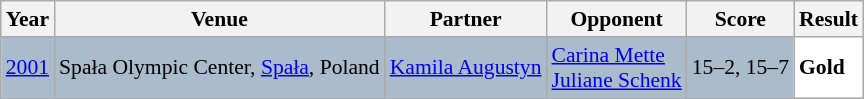<table class="sortable wikitable" style="font-size: 90%;">
<tr>
<th>Year</th>
<th>Venue</th>
<th>Partner</th>
<th>Opponent</th>
<th>Score</th>
<th>Result</th>
</tr>
<tr style="background:#AABBCC">
<td align="center"><a href='#'>2001</a></td>
<td align="left">Spała Olympic Center, <a href='#'>Spała</a>, Poland</td>
<td align="left"> <a href='#'>Kamila Augustyn</a></td>
<td align="left"> <a href='#'>Carina Mette</a><br> <a href='#'>Juliane Schenk</a></td>
<td align="left">15–2, 15–7</td>
<td style="text-align:left; background:white"> <strong>Gold</strong></td>
</tr>
</table>
